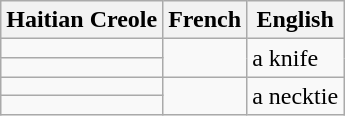<table class="wikitable">
<tr>
<th scope="col">Haitian Creole</th>
<th scope="col">French</th>
<th scope="col">English</th>
</tr>
<tr>
<td></td>
<td rowspan="2"></td>
<td rowspan="2">a knife</td>
</tr>
<tr>
<td></td>
</tr>
<tr>
<td></td>
<td rowspan="2"></td>
<td rowspan="2">a necktie</td>
</tr>
<tr>
<td></td>
</tr>
</table>
